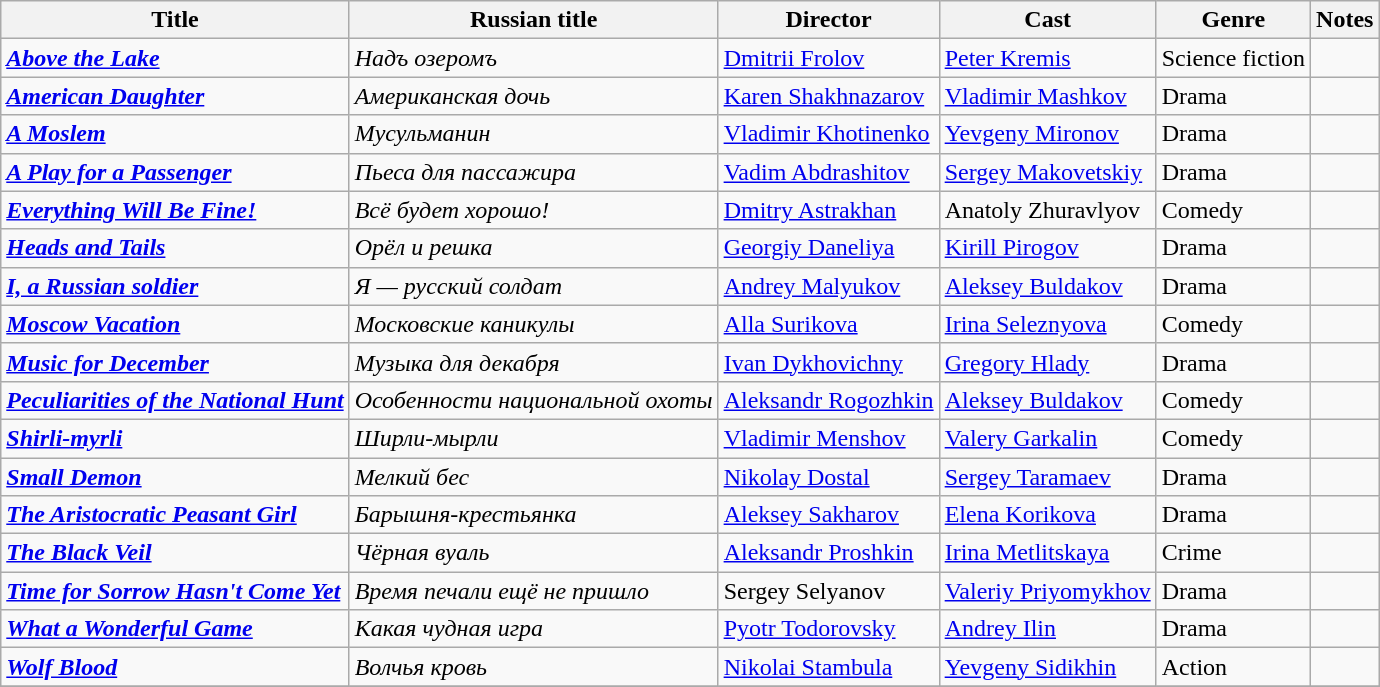<table class="wikitable sortable">
<tr>
<th>Title</th>
<th>Russian title</th>
<th>Director</th>
<th>Cast</th>
<th>Genre</th>
<th>Notes</th>
</tr>
<tr>
<td><strong><em><a href='#'>Above the Lake</a></em></strong></td>
<td><em>Надъ озеромъ</em></td>
<td><a href='#'>Dmitrii Frolov</a></td>
<td><a href='#'>Peter Kremis</a></td>
<td>Science fiction</td>
<td></td>
</tr>
<tr>
<td><strong><em><a href='#'>American Daughter</a></em></strong></td>
<td><em>Американская дочь</em></td>
<td><a href='#'>Karen Shakhnazarov</a></td>
<td><a href='#'>Vladimir Mashkov</a></td>
<td>Drama</td>
<td></td>
</tr>
<tr>
<td><strong><em><a href='#'>A Moslem</a></em></strong></td>
<td><em>Мусульманин</em></td>
<td><a href='#'>Vladimir Khotinenko</a></td>
<td><a href='#'>Yevgeny Mironov</a></td>
<td>Drama</td>
<td></td>
</tr>
<tr>
<td><strong><em><a href='#'>A Play for a Passenger</a></em></strong></td>
<td><em>Пьеса для пассажира</em></td>
<td><a href='#'>Vadim Abdrashitov</a></td>
<td><a href='#'>Sergey Makovetskiy</a></td>
<td>Drama</td>
<td></td>
</tr>
<tr>
<td><strong><em><a href='#'>Everything Will Be Fine!</a></em></strong></td>
<td><em>Всё будет хорошо!</em></td>
<td><a href='#'>Dmitry Astrakhan</a></td>
<td>Anatoly Zhuravlyov</td>
<td>Comedy</td>
<td></td>
</tr>
<tr>
<td><strong><em><a href='#'>Heads and Tails</a></em></strong></td>
<td><em>Орёл и решка</em></td>
<td><a href='#'>Georgiy Daneliya</a></td>
<td><a href='#'>Kirill Pirogov</a></td>
<td>Drama</td>
<td></td>
</tr>
<tr>
<td><strong><em><a href='#'>I, a Russian soldier</a></em></strong></td>
<td><em>Я — русский солдат</em></td>
<td><a href='#'>Andrey Malyukov</a></td>
<td><a href='#'>Aleksey Buldakov</a></td>
<td>Drama</td>
<td></td>
</tr>
<tr>
<td><strong><em><a href='#'>Moscow Vacation</a></em></strong></td>
<td><em>Московские каникулы</em></td>
<td><a href='#'>Alla Surikova</a></td>
<td><a href='#'>Irina Seleznyova</a></td>
<td>Comedy</td>
<td></td>
</tr>
<tr>
<td><strong><em><a href='#'>Music for December</a></em></strong></td>
<td><em>Музыка для декабря</em></td>
<td><a href='#'>Ivan Dykhovichny</a></td>
<td><a href='#'>Gregory Hlady</a></td>
<td>Drama</td>
<td></td>
</tr>
<tr>
<td><strong><em><a href='#'>Peculiarities of the National Hunt</a></em></strong></td>
<td><em>Особенности национальной охоты</em></td>
<td><a href='#'>Aleksandr Rogozhkin</a></td>
<td><a href='#'>Aleksey Buldakov</a></td>
<td>Comedy</td>
<td></td>
</tr>
<tr>
<td><strong><em><a href='#'>Shirli-myrli</a></em></strong></td>
<td><em>Ширли-мырли</em></td>
<td><a href='#'>Vladimir Menshov</a></td>
<td><a href='#'>Valery Garkalin</a></td>
<td>Comedy</td>
<td></td>
</tr>
<tr>
<td><strong><em><a href='#'>Small Demon</a></em></strong></td>
<td><em>Мелкий бес</em></td>
<td><a href='#'>Nikolay Dostal</a></td>
<td><a href='#'>Sergey Taramaev</a></td>
<td>Drama</td>
<td></td>
</tr>
<tr>
<td><strong><em><a href='#'>The Aristocratic Peasant Girl</a></em></strong></td>
<td><em>Барышня-крестьянка</em></td>
<td><a href='#'>Aleksey Sakharov</a></td>
<td><a href='#'>Elena Korikova</a></td>
<td>Drama</td>
<td></td>
</tr>
<tr>
<td><strong><em><a href='#'>The Black Veil</a></em></strong></td>
<td><em>Чёрная вуаль</em></td>
<td><a href='#'>Aleksandr Proshkin</a></td>
<td><a href='#'>Irina Metlitskaya</a></td>
<td>Crime</td>
<td></td>
</tr>
<tr>
<td><strong><em><a href='#'>Time for Sorrow Hasn't Come Yet</a></em></strong></td>
<td><em>Время печали ещё не пришло</em></td>
<td>Sergey Selyanov</td>
<td><a href='#'>Valeriy Priyomykhov</a></td>
<td>Drama</td>
<td></td>
</tr>
<tr>
<td><strong><em><a href='#'>What a Wonderful Game</a></em></strong></td>
<td><em>Какая чудная игра</em></td>
<td><a href='#'>Pyotr Todorovsky</a></td>
<td><a href='#'>Andrey Ilin</a></td>
<td>Drama</td>
<td></td>
</tr>
<tr>
<td><strong><em><a href='#'>Wolf Blood</a></em></strong></td>
<td><em>Волчья кровь</em></td>
<td><a href='#'>Nikolai Stambula</a></td>
<td><a href='#'>Yevgeny Sidikhin</a></td>
<td>Action</td>
<td></td>
</tr>
<tr>
</tr>
</table>
